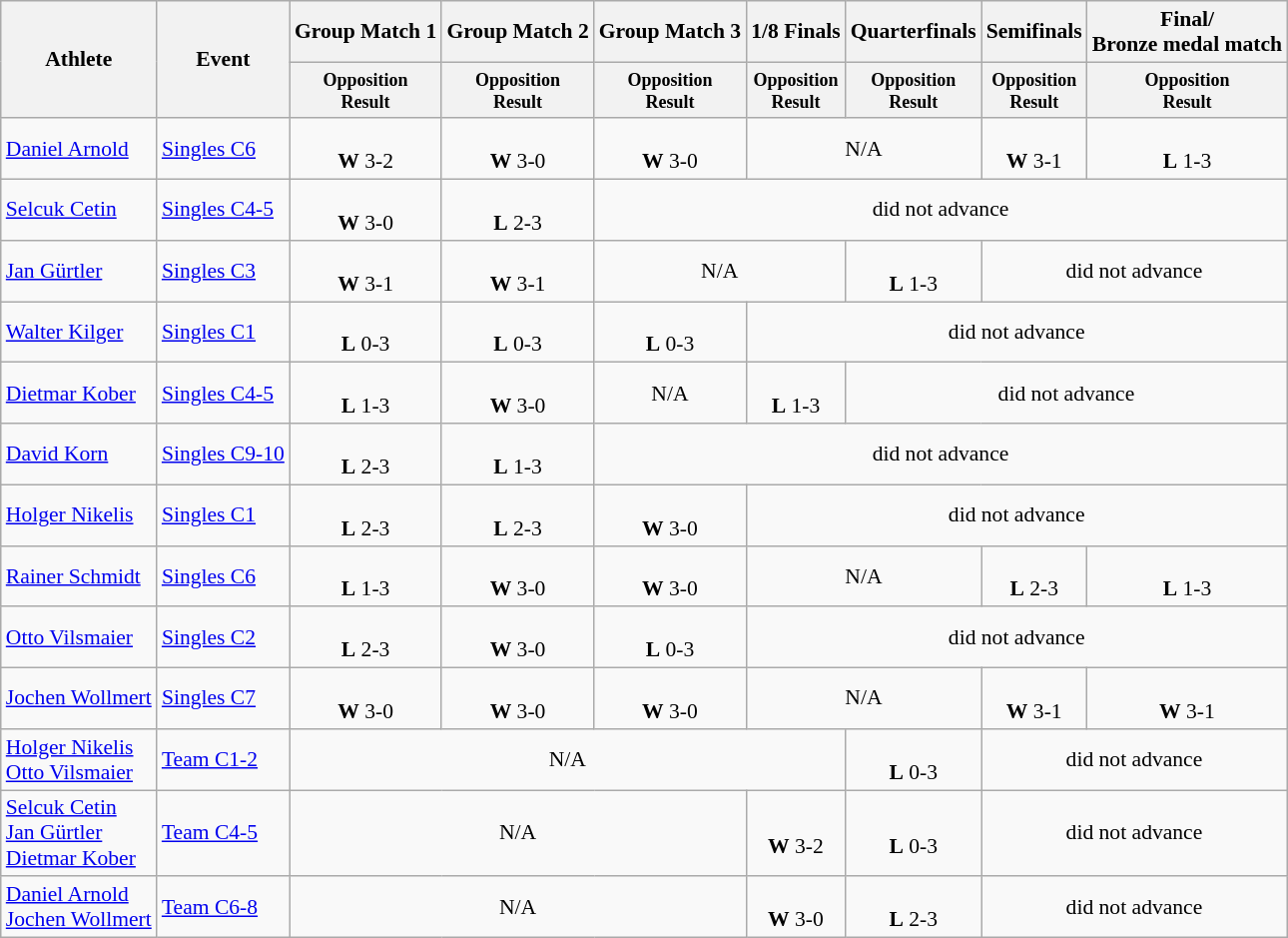<table class=wikitable style="font-size:90%">
<tr>
<th rowspan="2">Athlete</th>
<th rowspan="2">Event</th>
<th>Group Match 1</th>
<th>Group Match 2</th>
<th>Group Match 3</th>
<th>1/8 Finals</th>
<th>Quarterfinals</th>
<th>Semifinals</th>
<th>Final/<br>Bronze medal match</th>
</tr>
<tr>
<th style="line-height:1em"><small>Opposition<br>Result</small></th>
<th style="line-height:1em"><small>Opposition<br>Result</small></th>
<th style="line-height:1em"><small>Opposition<br>Result</small></th>
<th style="line-height:1em"><small>Opposition<br>Result</small></th>
<th style="line-height:1em"><small>Opposition<br>Result</small></th>
<th style="line-height:1em"><small>Opposition<br>Result</small></th>
<th style="line-height:1em"><small>Opposition<br>Result</small></th>
</tr>
<tr>
<td><a href='#'>Daniel Arnold</a></td>
<td><a href='#'>Singles C6</a></td>
<td style="text-align:center;"><br><strong>W</strong> 3-2</td>
<td style="text-align:center;"><br><strong>W</strong> 3-0</td>
<td style="text-align:center;"><br><strong>W</strong> 3-0</td>
<td style="text-align:center;" colspan="2">N/A</td>
<td style="text-align:center;"><br><strong>W</strong> 3-1</td>
<td style="text-align:center;"><br><strong>L</strong> 1-3 </td>
</tr>
<tr>
<td><a href='#'>Selcuk Cetin</a></td>
<td><a href='#'>Singles C4-5</a></td>
<td style="text-align:center;"><br><strong>W</strong> 3-0</td>
<td style="text-align:center;"><br><strong>L</strong> 2-3</td>
<td style="text-align:center;" colspan="5">did not advance</td>
</tr>
<tr>
<td><a href='#'>Jan Gürtler</a></td>
<td><a href='#'>Singles C3</a></td>
<td style="text-align:center;"><br><strong>W</strong> 3-1</td>
<td style="text-align:center;"><br><strong>W</strong> 3-1</td>
<td style="text-align:center;" colspan="2">N/A</td>
<td style="text-align:center;"><br><strong>L</strong> 1-3</td>
<td style="text-align:center;" colspan="2">did not advance</td>
</tr>
<tr>
<td><a href='#'>Walter Kilger</a></td>
<td><a href='#'>Singles C1</a></td>
<td style="text-align:center;"><br><strong>L</strong> 0-3</td>
<td style="text-align:center;"><br><strong>L</strong> 0-3</td>
<td style="text-align:center;"><br><strong>L</strong> 0-3</td>
<td style="text-align:center;" colspan="4">did not advance</td>
</tr>
<tr>
<td><a href='#'>Dietmar Kober</a></td>
<td><a href='#'>Singles C4-5</a></td>
<td style="text-align:center;"><br><strong>L</strong> 1-3</td>
<td style="text-align:center;"><br><strong>W</strong> 3-0</td>
<td style="text-align:center;">N/A</td>
<td style="text-align:center;"><br><strong>L</strong> 1-3</td>
<td style="text-align:center;" colspan="3">did not advance</td>
</tr>
<tr>
<td><a href='#'>David Korn</a></td>
<td><a href='#'>Singles C9-10</a></td>
<td style="text-align:center;"><br><strong>L</strong> 2-3</td>
<td style="text-align:center;"><br><strong>L</strong> 1-3</td>
<td style="text-align:center;" colspan="5">did not advance</td>
</tr>
<tr>
<td><a href='#'>Holger Nikelis</a></td>
<td><a href='#'>Singles C1</a></td>
<td style="text-align:center;"><br><strong>L</strong> 2-3</td>
<td style="text-align:center;"><br><strong>L</strong> 2-3</td>
<td style="text-align:center;"><br><strong>W</strong> 3-0</td>
<td style="text-align:center;" colspan="4">did not advance</td>
</tr>
<tr>
<td><a href='#'>Rainer Schmidt</a></td>
<td><a href='#'>Singles C6</a></td>
<td style="text-align:center;"><br><strong>L</strong> 1-3</td>
<td style="text-align:center;"><br><strong>W</strong> 3-0</td>
<td style="text-align:center;"><br><strong>W</strong> 3-0</td>
<td style="text-align:center;" colspan="2">N/A</td>
<td style="text-align:center;"><br><strong>L</strong> 2-3</td>
<td style="text-align:center;"><br><strong>L</strong> 1-3</td>
</tr>
<tr>
<td><a href='#'>Otto Vilsmaier</a></td>
<td><a href='#'>Singles C2</a></td>
<td style="text-align:center;"><br><strong>L</strong> 2-3</td>
<td style="text-align:center;"><br><strong>W</strong> 3-0</td>
<td style="text-align:center;"><br><strong>L</strong> 0-3</td>
<td style="text-align:center;" colspan="4">did not advance</td>
</tr>
<tr>
<td><a href='#'>Jochen Wollmert</a></td>
<td><a href='#'>Singles C7</a></td>
<td style="text-align:center;"><br><strong>W</strong> 3-0</td>
<td style="text-align:center;"><br><strong>W</strong> 3-0</td>
<td style="text-align:center;"><br><strong>W</strong> 3-0</td>
<td style="text-align:center;" colspan="2">N/A</td>
<td style="text-align:center;"><br><strong>W</strong> 3-1</td>
<td style="text-align:center;"><br><strong>W</strong> 3-1 </td>
</tr>
<tr>
<td><a href='#'>Holger Nikelis</a><br><a href='#'>Otto Vilsmaier</a></td>
<td><a href='#'>Team C1-2</a></td>
<td style="text-align:center;" colspan="4">N/A</td>
<td style="text-align:center;"><br><strong>L</strong> 0-3</td>
<td style="text-align:center;" colspan="2">did not advance</td>
</tr>
<tr>
<td><a href='#'>Selcuk Cetin</a><br><a href='#'>Jan Gürtler</a><br><a href='#'>Dietmar Kober</a></td>
<td><a href='#'>Team C4-5</a></td>
<td style="text-align:center;" colspan="3">N/A</td>
<td style="text-align:center;"><br><strong>W</strong> 3-2</td>
<td style="text-align:center;"><br><strong>L</strong> 0-3</td>
<td style="text-align:center;" colspan="2">did not advance</td>
</tr>
<tr>
<td><a href='#'>Daniel Arnold</a><br><a href='#'>Jochen Wollmert</a></td>
<td><a href='#'>Team C6-8</a></td>
<td style="text-align:center;" colspan="3">N/A</td>
<td style="text-align:center;"><br><strong>W</strong> 3-0</td>
<td style="text-align:center;"><br><strong>L</strong> 2-3</td>
<td style="text-align:center;" colspan="2">did not advance</td>
</tr>
</table>
